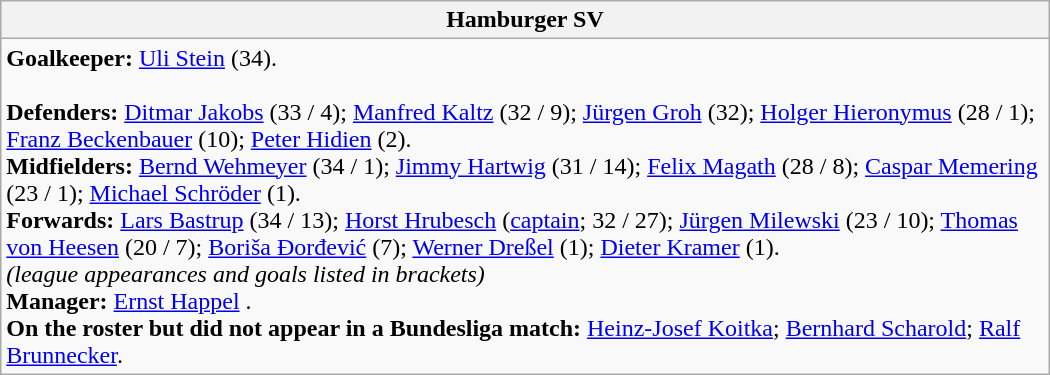<table class="wikitable" Width="700">
<tr>
<th>Hamburger SV</th>
</tr>
<tr>
<td><strong>Goalkeeper:</strong> <a href='#'>Uli Stein</a> (34).<br><br><strong>Defenders:</strong> <a href='#'>Ditmar Jakobs</a> (33 / 4); <a href='#'>Manfred Kaltz</a> (32 / 9); <a href='#'>Jürgen Groh</a> (32); <a href='#'>Holger Hieronymus</a> (28 / 1); <a href='#'>Franz Beckenbauer</a> (10); <a href='#'>Peter Hidien</a> (2).<br>
<strong>Midfielders:</strong> <a href='#'>Bernd Wehmeyer</a> (34 / 1); <a href='#'>Jimmy Hartwig</a> (31 / 14); <a href='#'>Felix Magath</a> (28 / 8); <a href='#'>Caspar Memering</a> (23 / 1); <a href='#'>Michael Schröder</a> (1).<br>
<strong>Forwards:</strong> <a href='#'>Lars Bastrup</a>  (34 / 13); <a href='#'>Horst Hrubesch</a> (<a href='#'>captain</a>; 32 / 27); <a href='#'>Jürgen Milewski</a> (23 / 10); <a href='#'>Thomas von Heesen</a> (20 / 7); <a href='#'>Boriša Đorđević</a>  (7); <a href='#'>Werner Dreßel</a> (1); <a href='#'>Dieter Kramer</a> (1).
<br><em>(league appearances and goals listed in brackets)</em><br><strong>Manager:</strong> <a href='#'>Ernst Happel</a> .<br><strong>On the roster but did not appear in a Bundesliga match:</strong> <a href='#'>Heinz-Josef Koitka</a>; <a href='#'>Bernhard Scharold</a>; <a href='#'>Ralf Brunnecker</a>.</td>
</tr>
</table>
